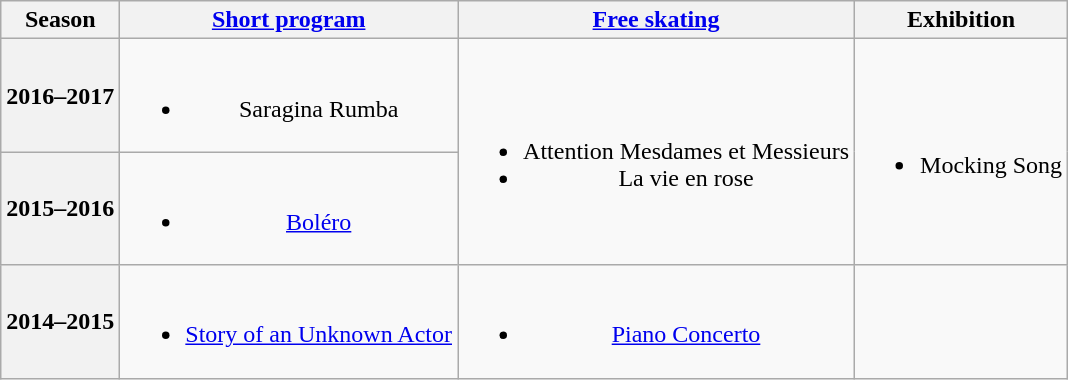<table class=wikitable style=text-align:center>
<tr>
<th>Season</th>
<th><a href='#'>Short program</a></th>
<th><a href='#'>Free skating</a></th>
<th>Exhibition</th>
</tr>
<tr>
<th>2016–2017 <br> </th>
<td><br><ul><li>Saragina Rumba <br></li></ul></td>
<td rowspan=2><br><ul><li>Attention Mesdames et Messieurs <br></li><li>La vie en rose <br></li></ul></td>
<td rowspan=2><br><ul><li>Mocking Song <br></li></ul></td>
</tr>
<tr>
<th>2015–2016 <br> </th>
<td><br><ul><li><a href='#'>Boléro</a> <br></li></ul></td>
</tr>
<tr>
<th>2014–2015</th>
<td><br><ul><li><a href='#'>Story of an Unknown Actor</a> <br></li></ul></td>
<td><br><ul><li><a href='#'>Piano Concerto</a> <br></li></ul></td>
<td></td>
</tr>
</table>
